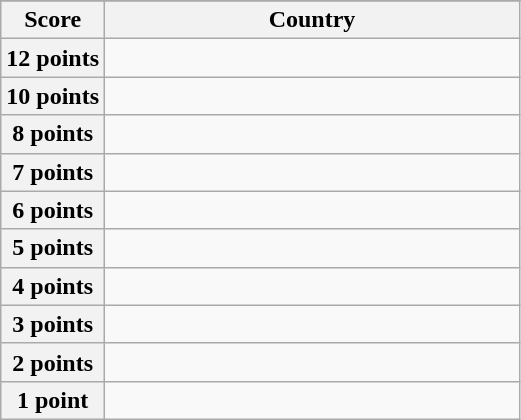<table class="wikitable">
<tr>
</tr>
<tr>
<th scope="col" width="20%">Score</th>
<th scope="col">Country</th>
</tr>
<tr>
<th scope="row">12 points</th>
<td></td>
</tr>
<tr>
<th scope="row">10 points</th>
<td></td>
</tr>
<tr>
<th scope="row">8 points</th>
<td></td>
</tr>
<tr>
<th scope="row">7 points</th>
<td></td>
</tr>
<tr>
<th scope="row">6 points</th>
<td></td>
</tr>
<tr>
<th scope="row">5 points</th>
<td></td>
</tr>
<tr>
<th scope="row">4 points</th>
<td></td>
</tr>
<tr>
<th scope="row">3 points</th>
<td></td>
</tr>
<tr>
<th scope="row">2 points</th>
<td></td>
</tr>
<tr>
<th scope="row">1 point</th>
<td></td>
</tr>
</table>
